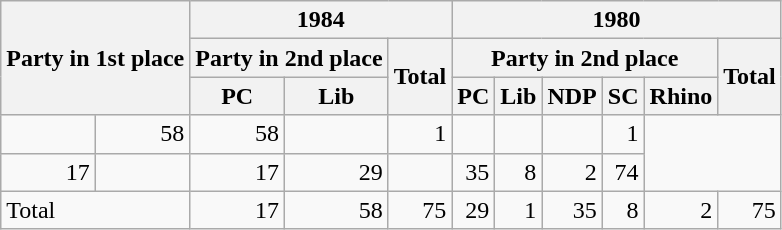<table class="wikitable" style="text-align:right;">
<tr>
<th rowspan="3" colspan="2" style="text-align:left;">Party in 1st place</th>
<th colspan="3">1984</th>
<th colspan="6">1980</th>
</tr>
<tr>
<th colspan="2">Party in 2nd place</th>
<th rowspan="2">Total</th>
<th colspan="5">Party in 2nd place</th>
<th rowspan="2">Total</th>
</tr>
<tr>
<th>PC</th>
<th>Lib</th>
<th>PC</th>
<th>Lib</th>
<th>NDP</th>
<th>SC</th>
<th>Rhino</th>
</tr>
<tr>
<td></td>
<td>58</td>
<td>58</td>
<td></td>
<td>1</td>
<td></td>
<td></td>
<td></td>
<td>1</td>
</tr>
<tr>
<td>17</td>
<td></td>
<td>17</td>
<td>29</td>
<td></td>
<td>35</td>
<td>8</td>
<td>2</td>
<td>74</td>
</tr>
<tr>
<td colspan="2" style="text-align:left;">Total</td>
<td>17</td>
<td>58</td>
<td>75</td>
<td>29</td>
<td>1</td>
<td>35</td>
<td>8</td>
<td>2</td>
<td>75</td>
</tr>
</table>
